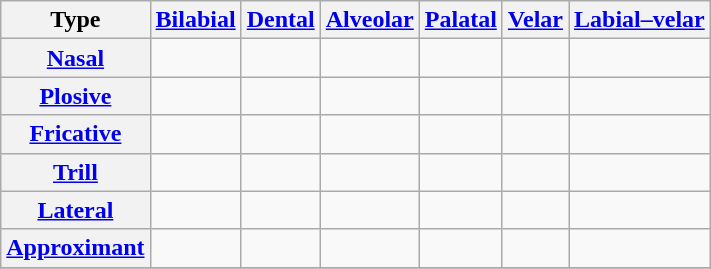<table class="wikitable" style="text-align: center;">
<tr>
<th>Type</th>
<th><a href='#'>Bilabial</a></th>
<th><a href='#'>Dental</a></th>
<th><a href='#'>Alveolar</a></th>
<th><a href='#'>Palatal</a></th>
<th><a href='#'>Velar</a></th>
<th><a href='#'>Labial–velar</a></th>
</tr>
<tr>
<th><a href='#'>Nasal</a></th>
<td></td>
<td></td>
<td></td>
<td></td>
<td></td>
<td></td>
</tr>
<tr>
<th><a href='#'>Plosive</a></th>
<td>  </td>
<td>  </td>
<td></td>
<td></td>
<td>  </td>
<td>  </td>
</tr>
<tr>
<th><a href='#'>Fricative</a></th>
<td>  </td>
<td>  </td>
<td>  </td>
<td></td>
<td>  </td>
<td>  </td>
</tr>
<tr>
<th><a href='#'>Trill</a></th>
<td></td>
<td></td>
<td></td>
<td></td>
<td></td>
<td></td>
</tr>
<tr>
<th><a href='#'>Lateral</a></th>
<td></td>
<td></td>
<td></td>
<td></td>
<td></td>
<td></td>
</tr>
<tr>
<th><a href='#'>Approximant</a></th>
<td></td>
<td></td>
<td></td>
<td></td>
<td></td>
<td></td>
</tr>
<tr>
</tr>
</table>
